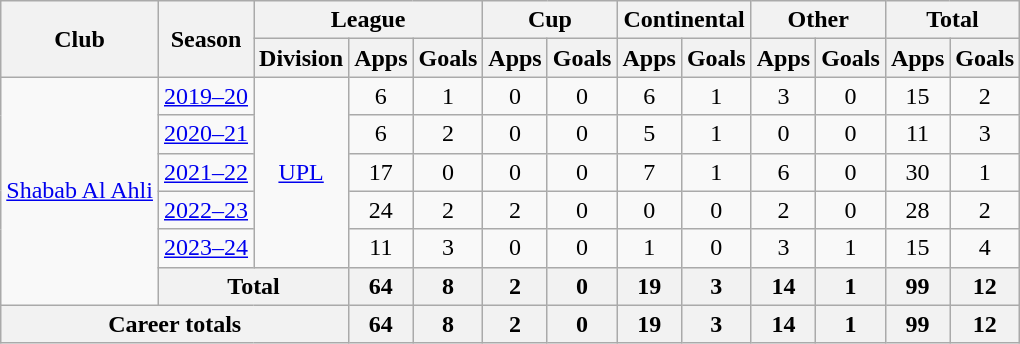<table class="wikitable" style="text-align: center">
<tr>
<th rowspan="2">Club</th>
<th rowspan="2">Season</th>
<th colspan="3">League</th>
<th colspan="2">Cup</th>
<th colspan="2">Continental</th>
<th colspan="2">Other</th>
<th colspan="2">Total</th>
</tr>
<tr>
<th>Division</th>
<th>Apps</th>
<th>Goals</th>
<th>Apps</th>
<th>Goals</th>
<th>Apps</th>
<th>Goals</th>
<th>Apps</th>
<th>Goals</th>
<th>Apps</th>
<th>Goals</th>
</tr>
<tr>
<td rowspan="6" valign="center"><a href='#'>Shabab Al Ahli</a></td>
<td><a href='#'>2019–20</a></td>
<td rowspan="5"><a href='#'>UPL</a></td>
<td>6</td>
<td>1</td>
<td>0</td>
<td>0</td>
<td>6</td>
<td>1</td>
<td>3</td>
<td>0</td>
<td>15</td>
<td>2</td>
</tr>
<tr>
<td><a href='#'>2020–21</a></td>
<td>6</td>
<td>2</td>
<td>0</td>
<td>0</td>
<td>5</td>
<td>1</td>
<td>0</td>
<td>0</td>
<td>11</td>
<td>3</td>
</tr>
<tr>
<td><a href='#'>2021–22</a></td>
<td>17</td>
<td>0</td>
<td>0</td>
<td>0</td>
<td>7</td>
<td>1</td>
<td>6</td>
<td>0</td>
<td>30</td>
<td>1</td>
</tr>
<tr>
<td><a href='#'>2022–23</a></td>
<td>24</td>
<td>2</td>
<td>2</td>
<td>0</td>
<td>0</td>
<td>0</td>
<td>2</td>
<td>0</td>
<td>28</td>
<td>2</td>
</tr>
<tr>
<td><a href='#'>2023–24</a></td>
<td>11</td>
<td>3</td>
<td>0</td>
<td>0</td>
<td>1</td>
<td>0</td>
<td>3</td>
<td>1</td>
<td>15</td>
<td>4</td>
</tr>
<tr>
<th colspan="2">Total</th>
<th>64</th>
<th>8</th>
<th>2</th>
<th>0</th>
<th>19</th>
<th>3</th>
<th>14</th>
<th>1</th>
<th>99</th>
<th>12</th>
</tr>
<tr>
<th colspan="3">Career totals</th>
<th>64</th>
<th>8</th>
<th>2</th>
<th>0</th>
<th>19</th>
<th>3</th>
<th>14</th>
<th>1</th>
<th>99</th>
<th>12</th>
</tr>
</table>
